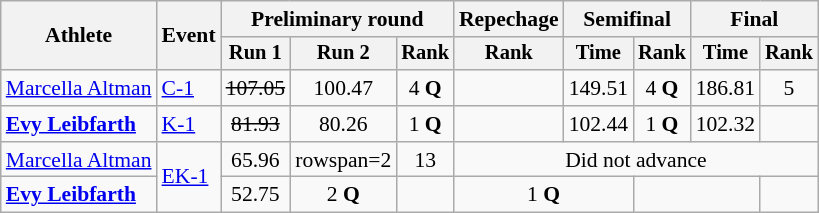<table class=wikitable style=font-size:90%;text-align:center>
<tr>
<th rowspan=2>Athlete</th>
<th rowspan=2>Event</th>
<th colspan=3>Preliminary round</th>
<th>Repechage</th>
<th colspan=2>Semifinal</th>
<th colspan=2>Final</th>
</tr>
<tr style=font-size:95%>
<th>Run 1</th>
<th>Run 2</th>
<th>Rank</th>
<th>Rank</th>
<th>Time</th>
<th>Rank</th>
<th>Time</th>
<th>Rank</th>
</tr>
<tr>
<td align=left><a href='#'>Marcella Altman</a></td>
<td align=left><a href='#'>C-1</a></td>
<td><s>107.05</s></td>
<td>100.47</td>
<td>4 <strong>Q</strong></td>
<td></td>
<td>149.51</td>
<td>4 <strong>Q</strong></td>
<td>186.81</td>
<td>5</td>
</tr>
<tr>
<td align=left><strong><a href='#'>Evy Leibfarth</a></strong></td>
<td align=left><a href='#'>K-1</a></td>
<td><s>81.93</s></td>
<td>80.26</td>
<td>1 <strong>Q</strong></td>
<td></td>
<td>102.44</td>
<td>1 <strong>Q</strong></td>
<td>102.32</td>
<td></td>
</tr>
<tr>
<td align=left><a href='#'>Marcella Altman</a></td>
<td align=left rowspan=2><a href='#'>EK-1</a></td>
<td>65.96</td>
<td>rowspan=2 </td>
<td>13</td>
<td colspan=5>Did not advance</td>
</tr>
<tr>
<td align=left><strong><a href='#'>Evy Leibfarth</a></strong></td>
<td>52.75</td>
<td>2 <strong>Q</strong></td>
<td></td>
<td colspan=2>1 <strong>Q</strong></td>
<td colspan=2></td>
</tr>
</table>
